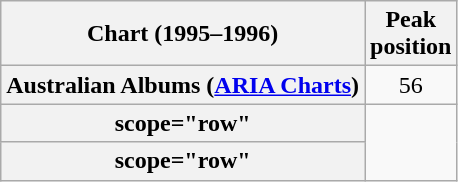<table class="wikitable sortable plainrowheaders" style="text-align:center;">
<tr>
<th scope="col">Chart (1995–1996)</th>
<th scope="col">Peak<br>position</th>
</tr>
<tr>
<th scope="row">Australian Albums (<a href='#'>ARIA Charts</a>)</th>
<td>56</td>
</tr>
<tr>
<th>scope="row" </th>
</tr>
<tr>
<th>scope="row" </th>
</tr>
</table>
